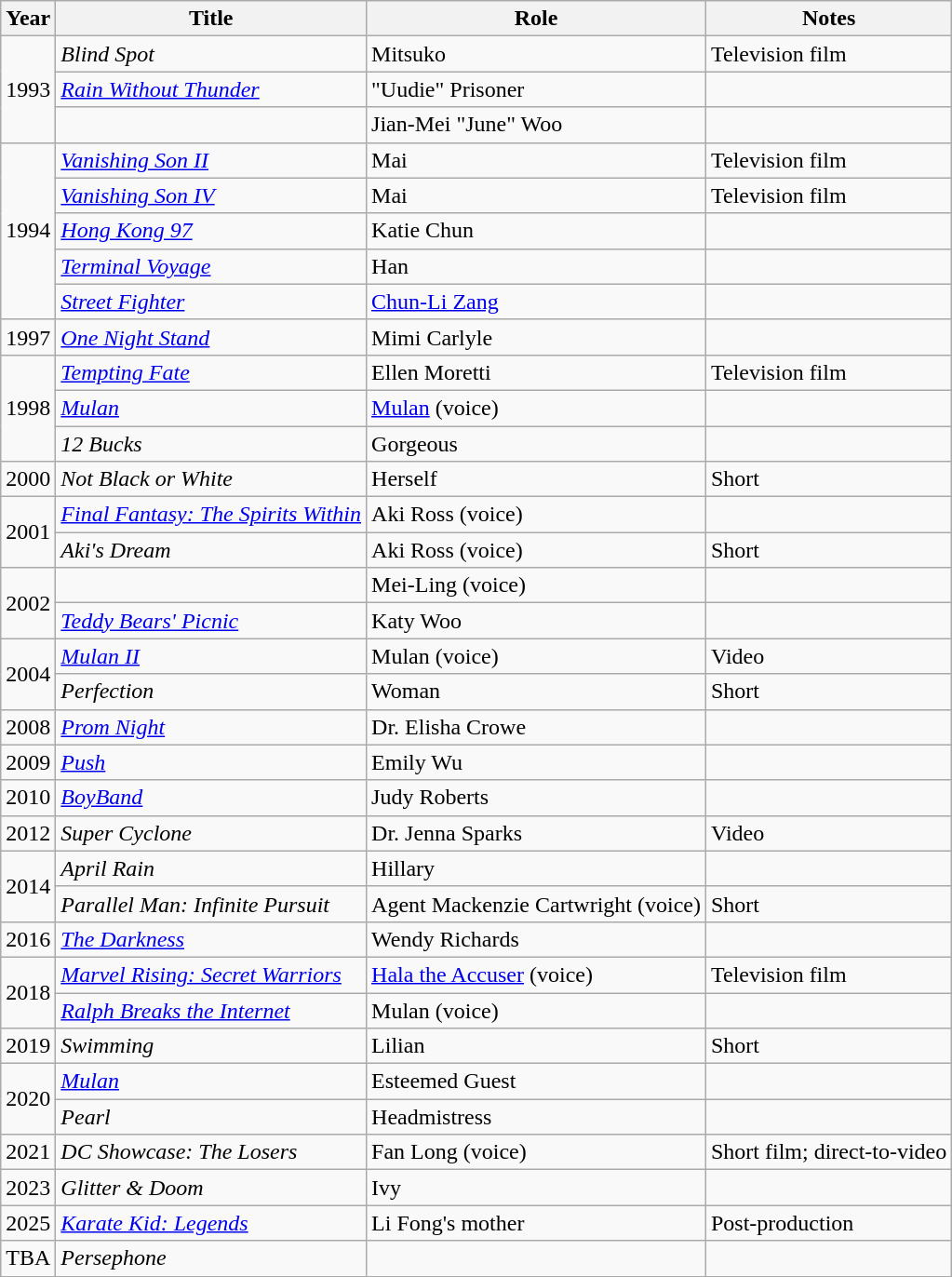<table class="wikitable sortable">
<tr>
<th>Year</th>
<th>Title</th>
<th>Role</th>
<th>Notes</th>
</tr>
<tr>
<td rowspan="3">1993</td>
<td><em>Blind Spot</em></td>
<td>Mitsuko</td>
<td>Television film</td>
</tr>
<tr>
<td><em><a href='#'>Rain Without Thunder</a></em></td>
<td>"Uudie" Prisoner</td>
<td></td>
</tr>
<tr>
<td><em></em></td>
<td>Jian-Mei "June" Woo</td>
<td></td>
</tr>
<tr>
<td rowspan="5">1994</td>
<td><em><a href='#'>Vanishing Son II</a></em></td>
<td>Mai</td>
<td>Television film</td>
</tr>
<tr>
<td><em><a href='#'>Vanishing Son IV</a></em></td>
<td>Mai</td>
<td>Television film</td>
</tr>
<tr>
<td><em><a href='#'>Hong Kong 97</a></em></td>
<td>Katie Chun</td>
<td></td>
</tr>
<tr>
<td><em><a href='#'>Terminal Voyage</a></em></td>
<td>Han</td>
<td></td>
</tr>
<tr>
<td><em><a href='#'>Street Fighter</a></em></td>
<td><a href='#'>Chun-Li Zang</a></td>
<td></td>
</tr>
<tr>
<td>1997</td>
<td><em><a href='#'>One Night Stand</a></em></td>
<td>Mimi Carlyle</td>
<td></td>
</tr>
<tr>
<td rowspan="3">1998</td>
<td><em><a href='#'>Tempting Fate</a></em></td>
<td>Ellen Moretti</td>
<td>Television film</td>
</tr>
<tr>
<td><em><a href='#'>Mulan</a></em></td>
<td><a href='#'>Mulan</a> (voice)</td>
<td></td>
</tr>
<tr>
<td><em>12 Bucks</em></td>
<td>Gorgeous</td>
<td></td>
</tr>
<tr>
<td>2000</td>
<td><em>Not Black or White</em></td>
<td>Herself</td>
<td>Short</td>
</tr>
<tr>
<td rowspan="2">2001</td>
<td><em><a href='#'>Final Fantasy: The Spirits Within</a></em></td>
<td>Aki Ross (voice)</td>
<td></td>
</tr>
<tr>
<td><em>Aki's Dream</em></td>
<td>Aki Ross (voice)</td>
<td>Short</td>
</tr>
<tr>
<td rowspan="2">2002</td>
<td><em></em></td>
<td>Mei-Ling (voice)</td>
<td></td>
</tr>
<tr>
<td><em><a href='#'>Teddy Bears' Picnic</a></em></td>
<td>Katy Woo</td>
<td></td>
</tr>
<tr>
<td rowspan="2">2004</td>
<td><em><a href='#'>Mulan II</a></em></td>
<td>Mulan (voice)</td>
<td>Video</td>
</tr>
<tr>
<td><em>Perfection</em></td>
<td>Woman</td>
<td>Short</td>
</tr>
<tr>
<td>2008</td>
<td><em><a href='#'>Prom Night</a></em></td>
<td>Dr. Elisha Crowe</td>
<td></td>
</tr>
<tr>
<td>2009</td>
<td><em><a href='#'>Push</a></em></td>
<td>Emily Wu</td>
<td></td>
</tr>
<tr>
<td>2010</td>
<td><em><a href='#'>BoyBand</a></em></td>
<td>Judy Roberts</td>
<td></td>
</tr>
<tr>
<td>2012</td>
<td><em>Super Cyclone</em></td>
<td>Dr. Jenna Sparks</td>
<td>Video</td>
</tr>
<tr>
<td rowspan="2">2014</td>
<td><em>April Rain</em></td>
<td>Hillary</td>
<td></td>
</tr>
<tr>
<td><em>Parallel Man: Infinite Pursuit</em></td>
<td>Agent Mackenzie Cartwright (voice)</td>
<td>Short</td>
</tr>
<tr>
<td>2016</td>
<td><em><a href='#'>The Darkness</a></em></td>
<td>Wendy Richards</td>
<td></td>
</tr>
<tr>
<td rowspan="2">2018</td>
<td><em><a href='#'>Marvel Rising: Secret Warriors</a></em></td>
<td><a href='#'>Hala the Accuser</a> (voice)</td>
<td>Television film</td>
</tr>
<tr>
<td><em><a href='#'>Ralph Breaks the Internet</a></em></td>
<td>Mulan (voice)</td>
<td></td>
</tr>
<tr>
<td>2019</td>
<td><em>Swimming</em></td>
<td>Lilian</td>
<td>Short</td>
</tr>
<tr>
<td rowspan="2">2020</td>
<td><em><a href='#'>Mulan</a></em></td>
<td>Esteemed Guest</td>
<td></td>
</tr>
<tr>
<td><em>Pearl</em></td>
<td>Headmistress</td>
<td></td>
</tr>
<tr>
<td>2021</td>
<td><em>DC Showcase: The Losers</em></td>
<td>Fan Long (voice)</td>
<td>Short film; direct-to-video</td>
</tr>
<tr>
<td>2023</td>
<td><em>Glitter & Doom</em></td>
<td>Ivy</td>
<td></td>
</tr>
<tr>
<td>2025</td>
<td><em><a href='#'>Karate Kid: Legends</a></em></td>
<td>Li Fong's mother</td>
<td>Post-production</td>
</tr>
<tr>
<td>TBA</td>
<td><em>Persephone</em></td>
<td></td>
<td></td>
</tr>
</table>
